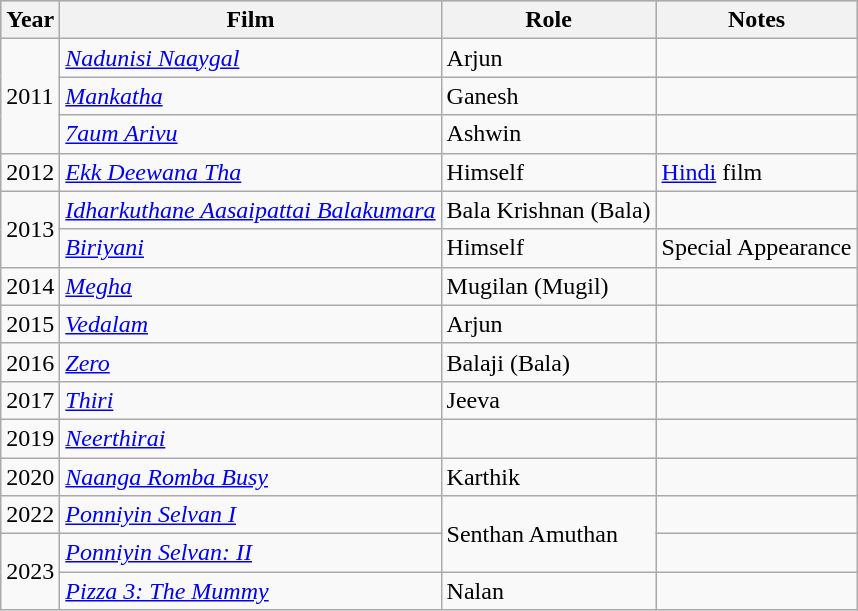<table class="wikitable sortable">
<tr style="background:#ccc;">
<th>Year</th>
<th>Film</th>
<th>Role</th>
<th>Notes</th>
</tr>
<tr>
<td rowspan="3">2011</td>
<td><em><a href='#'>Nadunisi Naaygal</a></em></td>
<td>Arjun</td>
<td></td>
</tr>
<tr>
<td><em><a href='#'>Mankatha</a></em></td>
<td>Ganesh</td>
<td></td>
</tr>
<tr>
<td><em><a href='#'>7aum Arivu</a></em></td>
<td>Ashwin</td>
<td></td>
</tr>
<tr>
<td>2012</td>
<td><em><a href='#'>Ekk Deewana Tha</a></em></td>
<td>Himself</td>
<td><a href='#'>Hindi</a> film</td>
</tr>
<tr>
<td rowspan="2">2013</td>
<td><em><a href='#'>Idharkuthane Aasaipattai Balakumara</a></em></td>
<td>Bala Krishnan (Bala)</td>
<td></td>
</tr>
<tr>
<td><em><a href='#'>Biriyani</a></em></td>
<td>Himself</td>
<td>Special Appearance</td>
</tr>
<tr>
<td>2014</td>
<td><em><a href='#'>Megha</a></em></td>
<td>Mugilan (Mugil)</td>
<td></td>
</tr>
<tr>
<td>2015</td>
<td><em><a href='#'>Vedalam</a></em></td>
<td>Arjun</td>
<td></td>
</tr>
<tr>
<td>2016</td>
<td><em><a href='#'>Zero</a></em></td>
<td>Balaji (Bala)</td>
<td></td>
</tr>
<tr>
<td>2017</td>
<td><em><a href='#'>Thiri</a></em></td>
<td>Jeeva</td>
<td></td>
</tr>
<tr>
<td>2019</td>
<td><em><a href='#'>Neerthirai</a></em></td>
<td></td>
<td></td>
</tr>
<tr>
<td>2020</td>
<td><em><a href='#'>Naanga Romba Busy</a></em></td>
<td>Karthik</td>
<td></td>
</tr>
<tr>
<td>2022</td>
<td><em><a href='#'>Ponniyin Selvan I</a></em></td>
<td rowspan="2">Senthan Amuthan</td>
<td></td>
</tr>
<tr>
<td rowspan="2">2023</td>
<td><em><a href='#'>Ponniyin Selvan: II</a></em></td>
<td></td>
</tr>
<tr>
<td><em><a href='#'>Pizza 3: The Mummy</a></em></td>
<td>Nalan</td>
<td></td>
</tr>
</table>
